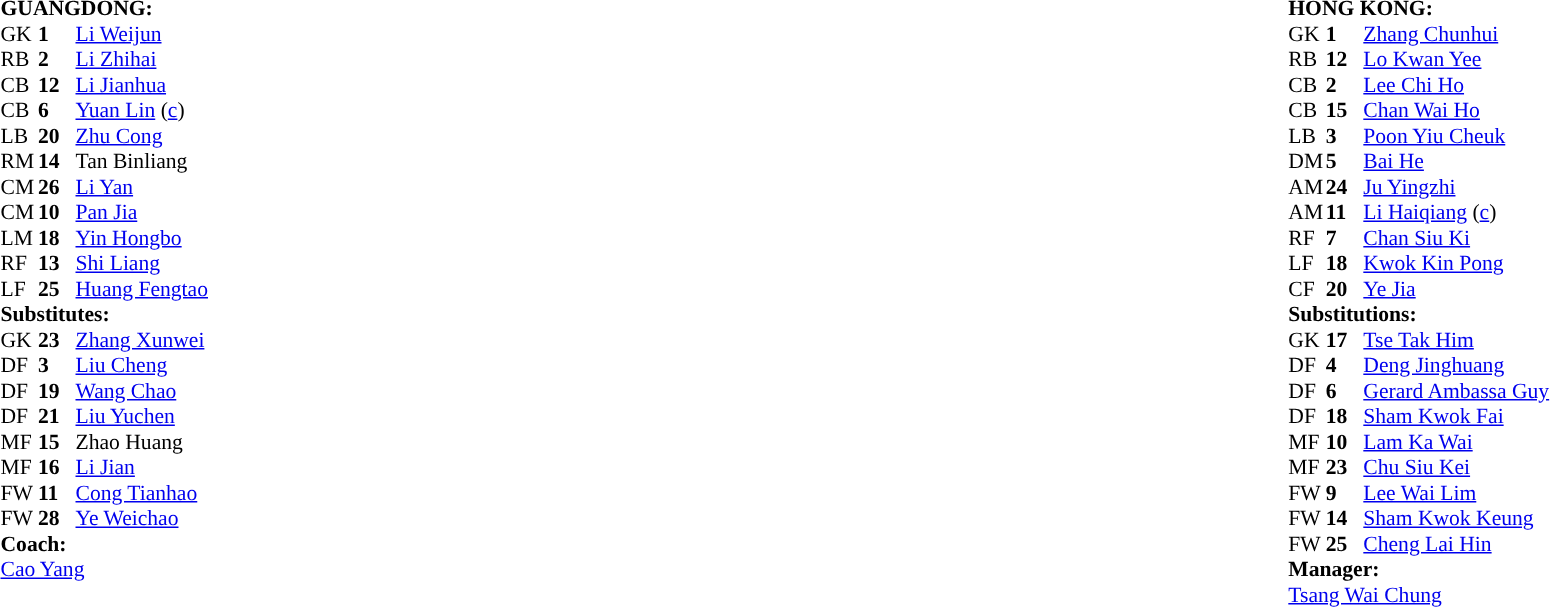<table style="width:100%;">
<tr>
<td style="vertical-align:top; width:50%;"><br><table style="font-size: 90%" cellspacing="0" cellpadding="0">
<tr>
<td colspan="4"><strong>GUANGDONG:</strong></td>
</tr>
<tr>
<th width="25"></th>
<th width="25"></th>
</tr>
<tr>
<td>GK</td>
<td><strong>1</strong></td>
<td><a href='#'>Li Weijun</a></td>
</tr>
<tr>
<td>RB</td>
<td><strong>2</strong></td>
<td><a href='#'>Li Zhihai</a></td>
</tr>
<tr>
<td>CB</td>
<td><strong>12</strong></td>
<td><a href='#'>Li Jianhua</a></td>
</tr>
<tr>
<td>CB</td>
<td><strong>6</strong></td>
<td><a href='#'>Yuan Lin</a> (<a href='#'>c</a>)</td>
</tr>
<tr>
<td>LB</td>
<td><strong>20</strong></td>
<td><a href='#'>Zhu Cong</a></td>
</tr>
<tr>
<td>RM</td>
<td><strong>14</strong></td>
<td>Tan Binliang</td>
<td></td>
<td></td>
</tr>
<tr>
<td>CM</td>
<td><strong>26</strong></td>
<td><a href='#'>Li Yan</a></td>
</tr>
<tr>
<td>CM</td>
<td><strong>10</strong></td>
<td><a href='#'>Pan Jia</a></td>
</tr>
<tr>
<td>LM</td>
<td><strong>18</strong></td>
<td><a href='#'>Yin Hongbo</a></td>
<td></td>
<td></td>
</tr>
<tr>
<td>RF</td>
<td><strong>13</strong></td>
<td><a href='#'>Shi Liang</a></td>
<td></td>
</tr>
<tr>
<td>LF</td>
<td><strong>25</strong></td>
<td><a href='#'>Huang Fengtao</a></td>
<td></td>
<td></td>
</tr>
<tr>
<td colspan=4><strong>Substitutes:</strong></td>
</tr>
<tr>
<td>GK</td>
<td><strong>23</strong></td>
<td><a href='#'>Zhang Xunwei</a></td>
</tr>
<tr>
<td>DF</td>
<td><strong>3</strong></td>
<td><a href='#'>Liu Cheng</a></td>
</tr>
<tr>
<td>DF</td>
<td><strong>19</strong></td>
<td><a href='#'>Wang Chao</a></td>
</tr>
<tr>
<td>DF</td>
<td><strong>21</strong></td>
<td><a href='#'>Liu Yuchen</a></td>
</tr>
<tr>
<td>MF</td>
<td><strong>15</strong></td>
<td>Zhao Huang</td>
</tr>
<tr>
<td>MF</td>
<td><strong>16</strong></td>
<td><a href='#'>Li Jian</a></td>
<td></td>
<td></td>
</tr>
<tr>
<td>FW</td>
<td><strong>11</strong></td>
<td><a href='#'>Cong Tianhao</a></td>
<td></td>
<td></td>
</tr>
<tr>
<td>FW</td>
<td><strong>28</strong></td>
<td><a href='#'>Ye Weichao</a></td>
<td></td>
<td></td>
</tr>
<tr>
<td colspan=4><strong>Coach:</strong></td>
</tr>
<tr>
<td colspan="4"><a href='#'>Cao Yang</a></td>
</tr>
</table>
</td>
<td valign="top"></td>
<td style="vertical-align:top; width:50%;"><br><table cellspacing="0" cellpadding="0" style="font-size:90%; margin:auto;">
<tr>
<td colspan=4><strong>HONG KONG:</strong></td>
</tr>
<tr>
<th width=25></th>
<th width=25></th>
</tr>
<tr>
<td>GK</td>
<td><strong>1</strong></td>
<td><a href='#'>Zhang Chunhui</a></td>
</tr>
<tr>
<td>RB</td>
<td><strong>12</strong></td>
<td><a href='#'>Lo Kwan Yee</a></td>
</tr>
<tr>
<td>CB</td>
<td><strong>2</strong></td>
<td><a href='#'>Lee Chi Ho</a></td>
<td></td>
</tr>
<tr>
<td>CB</td>
<td><strong>15</strong></td>
<td><a href='#'>Chan Wai Ho</a></td>
</tr>
<tr>
<td>LB</td>
<td><strong>3</strong></td>
<td><a href='#'>Poon Yiu Cheuk</a></td>
</tr>
<tr>
<td>DM</td>
<td><strong>5</strong></td>
<td><a href='#'>Bai He</a></td>
<td></td>
</tr>
<tr>
<td>AM</td>
<td><strong>24</strong></td>
<td><a href='#'>Ju Yingzhi</a></td>
<td></td>
<td></td>
</tr>
<tr>
<td>AM</td>
<td><strong>11</strong></td>
<td><a href='#'>Li Haiqiang</a> (<a href='#'>c</a>)</td>
<td></td>
<td></td>
</tr>
<tr>
<td>RF</td>
<td><strong>7</strong></td>
<td><a href='#'>Chan Siu Ki</a></td>
<td></td>
</tr>
<tr>
<td>LF</td>
<td><strong>18</strong></td>
<td><a href='#'>Kwok Kin Pong</a></td>
<td></td>
</tr>
<tr>
<td>CF</td>
<td><strong>20</strong></td>
<td><a href='#'>Ye Jia</a></td>
<td></td>
<td></td>
</tr>
<tr>
<td colspan=3><strong>Substitutions:</strong></td>
</tr>
<tr>
<td>GK</td>
<td><strong>17</strong></td>
<td><a href='#'>Tse Tak Him</a></td>
</tr>
<tr>
<td>DF</td>
<td><strong>4</strong></td>
<td><a href='#'>Deng Jinghuang</a></td>
</tr>
<tr>
<td>DF</td>
<td><strong>6</strong></td>
<td><a href='#'>Gerard Ambassa Guy</a></td>
<td></td>
<td></td>
</tr>
<tr>
<td>DF</td>
<td><strong>18</strong></td>
<td><a href='#'>Sham Kwok Fai</a></td>
<td></td>
<td></td>
</tr>
<tr>
<td>MF</td>
<td><strong>10</strong></td>
<td><a href='#'>Lam Ka Wai</a></td>
</tr>
<tr>
<td>MF</td>
<td><strong>23</strong></td>
<td><a href='#'>Chu Siu Kei</a></td>
</tr>
<tr>
<td>FW</td>
<td><strong>9</strong></td>
<td><a href='#'>Lee Wai Lim</a></td>
</tr>
<tr>
<td>FW</td>
<td><strong>14</strong></td>
<td><a href='#'>Sham Kwok Keung</a></td>
</tr>
<tr>
<td>FW</td>
<td><strong>25</strong></td>
<td><a href='#'>Cheng Lai Hin</a></td>
<td></td>
<td></td>
</tr>
<tr>
<td colspan=3><strong>Manager:</strong></td>
</tr>
<tr>
<td colspan=4><a href='#'>Tsang Wai Chung</a></td>
</tr>
</table>
</td>
</tr>
</table>
